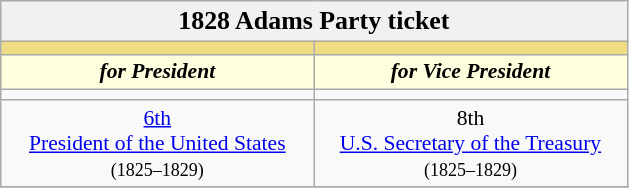<table class="wikitable" style="font-size:90%; text-align:center;">
<tr>
<td style="background:#f1f1f1;" colspan="30"><big><strong>1828 Adams Party ticket</strong></big></td>
</tr>
<tr>
<th style="width:3em; font-size:135%; background:#F0DC82; width:200px;"><a href='#'></a></th>
<th style="width:3em; font-size:135%; background:#F0DC82; width:200px;"><a href='#'></a></th>
</tr>
<tr style="color:#000000; font-size:100%; background:#F0DC82;">
<td style="width:3em; font-size:100%; color:#000; background:lightyellow; width:200px;"><strong><em>for President</em></strong></td>
<td style="width:3em; font-size:100%; color:#000; background:lightyellow; width:200px;"><strong><em>for Vice President</em></strong></td>
</tr>
<tr>
<td></td>
<td></td>
</tr>
<tr>
<td><a href='#'>6th</a><br><a href='#'>President of the United States</a><br><small>(1825–1829)</small></td>
<td>8th<br><a href='#'>U.S. Secretary of the Treasury</a><br><small>(1825–1829)</small></td>
</tr>
<tr>
</tr>
</table>
